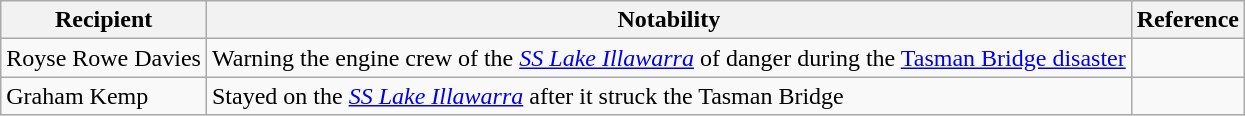<table class="wikitable">
<tr>
<th>Recipient</th>
<th>Notability</th>
<th>Reference</th>
</tr>
<tr>
<td>Royse Rowe Davies</td>
<td>Warning the engine crew of the <em><a href='#'>SS Lake Illawarra</a></em> of danger during the <a href='#'>Tasman Bridge disaster</a></td>
<td></td>
</tr>
<tr>
<td>Graham Kemp</td>
<td>Stayed on the <em><a href='#'>SS Lake Illawarra</a></em> after it struck the Tasman Bridge</td>
<td></td>
</tr>
</table>
